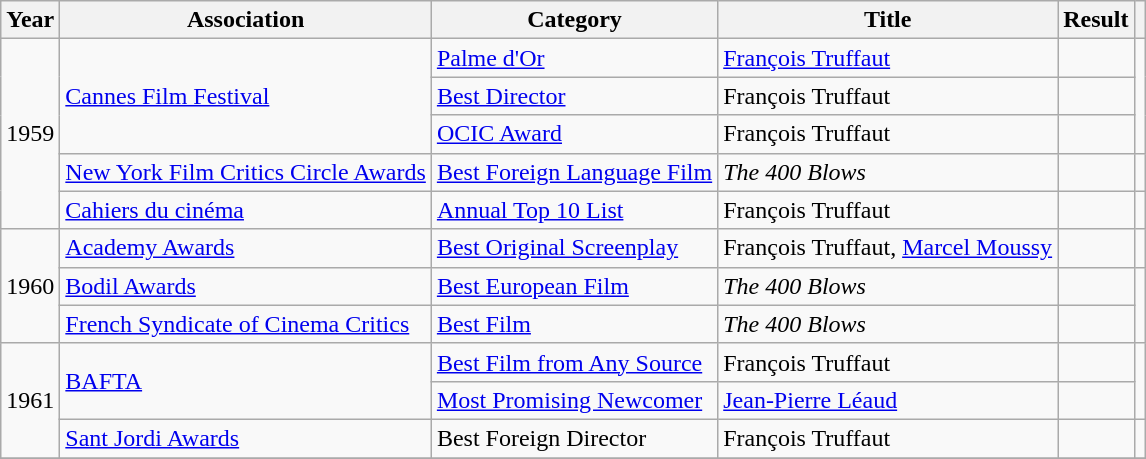<table class="wikitable">
<tr>
<th>Year</th>
<th>Association</th>
<th>Category</th>
<th>Title</th>
<th>Result</th>
<th></th>
</tr>
<tr>
<td rowspan="5">1959</td>
<td rowspan="3"><a href='#'>Cannes Film Festival</a></td>
<td><a href='#'>Palme d'Or</a></td>
<td><a href='#'>François Truffaut</a></td>
<td></td>
<td rowspan="3"></td>
</tr>
<tr>
<td><a href='#'>Best Director</a></td>
<td>François Truffaut</td>
<td></td>
</tr>
<tr>
<td><a href='#'>OCIC Award</a></td>
<td>François Truffaut</td>
<td></td>
</tr>
<tr>
<td><a href='#'>New York Film Critics Circle Awards</a></td>
<td><a href='#'>Best Foreign Language Film</a></td>
<td><em>The 400 Blows</em></td>
<td></td>
<td></td>
</tr>
<tr>
<td><a href='#'>Cahiers du cinéma</a></td>
<td><a href='#'>Annual Top 10 List</a></td>
<td>François Truffaut</td>
<td></td>
<td></td>
</tr>
<tr>
<td rowspan="3">1960</td>
<td><a href='#'>Academy Awards</a></td>
<td><a href='#'>Best Original Screenplay</a></td>
<td>François Truffaut, <a href='#'>Marcel Moussy</a></td>
<td></td>
<td></td>
</tr>
<tr>
<td><a href='#'>Bodil Awards</a></td>
<td><a href='#'>Best European Film</a></td>
<td><em>The 400 Blows</em></td>
<td></td>
<td rowspan="2"></td>
</tr>
<tr>
<td><a href='#'>French Syndicate of Cinema Critics</a></td>
<td><a href='#'>Best Film</a></td>
<td><em>The 400 Blows</em></td>
<td></td>
</tr>
<tr>
<td rowspan="3">1961</td>
<td rowspan="2"><a href='#'>BAFTA</a></td>
<td><a href='#'>Best Film from Any Source</a></td>
<td>François Truffaut</td>
<td></td>
<td rowspan="2"></td>
</tr>
<tr>
<td><a href='#'>Most Promising Newcomer</a></td>
<td><a href='#'>Jean-Pierre Léaud</a></td>
<td></td>
</tr>
<tr>
<td><a href='#'>Sant Jordi Awards</a></td>
<td>Best Foreign Director</td>
<td>François Truffaut</td>
<td></td>
<td></td>
</tr>
<tr>
</tr>
</table>
